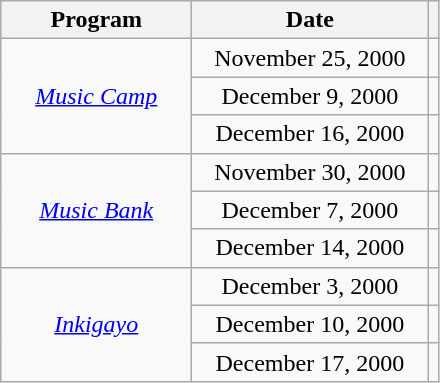<table class="wikitable" style="text-align:center">
<tr>
<th width="120">Program</th>
<th width="150">Date</th>
<th class="unsortable"></th>
</tr>
<tr>
<td rowspan="3"><em><a href='#'>Music Camp</a></em></td>
<td>November 25, 2000</td>
<td></td>
</tr>
<tr>
<td>December 9, 2000</td>
<td></td>
</tr>
<tr>
<td>December 16, 2000</td>
<td></td>
</tr>
<tr>
<td rowspan="3"><em><a href='#'>Music Bank</a></em></td>
<td>November 30, 2000</td>
<td></td>
</tr>
<tr>
<td>December 7, 2000</td>
<td></td>
</tr>
<tr>
<td>December 14, 2000</td>
<td></td>
</tr>
<tr>
<td rowspan="3"><em><a href='#'>Inkigayo</a></em></td>
<td>December 3, 2000</td>
<td></td>
</tr>
<tr>
<td>December 10, 2000</td>
<td></td>
</tr>
<tr>
<td>December 17, 2000</td>
<td></td>
</tr>
</table>
